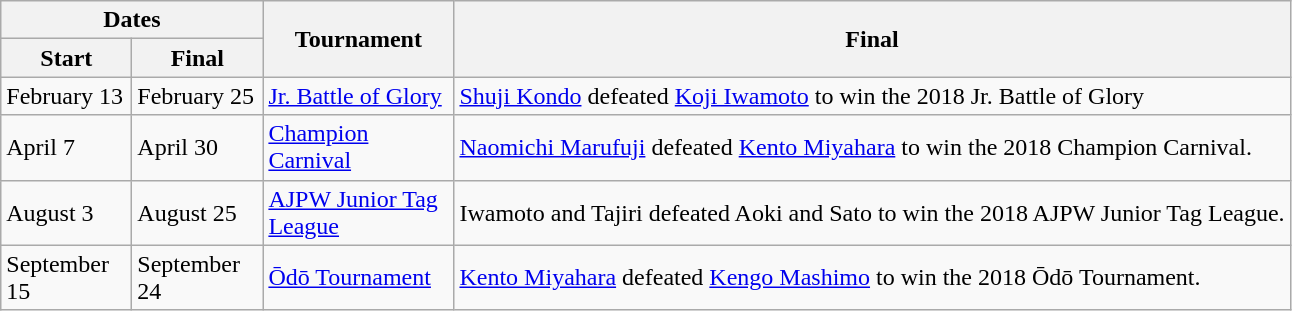<table class="wikitable">
<tr>
<th colspan=2>Dates</th>
<th rowspan=2 scope="col" style="width: 120px;">Tournament</th>
<th rowspan=2>Final</th>
</tr>
<tr>
<th scope="col" style="width: 80px;">Start</th>
<th scope="col" style="width: 80px;">Final</th>
</tr>
<tr>
<td>February 13</td>
<td>February 25</td>
<td><a href='#'>Jr. Battle of Glory</a></td>
<td><a href='#'>Shuji Kondo</a> defeated <a href='#'>Koji Iwamoto</a> to win the 2018 Jr. Battle of Glory</td>
</tr>
<tr>
<td>April 7</td>
<td>April 30</td>
<td><a href='#'>Champion Carnival</a></td>
<td><a href='#'>Naomichi Marufuji</a> defeated <a href='#'>Kento Miyahara</a> to win the 2018 Champion Carnival.</td>
</tr>
<tr>
<td>August 3</td>
<td>August 25</td>
<td><a href='#'>AJPW Junior Tag League</a></td>
<td>Iwamoto and Tajiri defeated Aoki and Sato to win the 2018 AJPW Junior Tag League.</td>
</tr>
<tr>
<td>September 15</td>
<td>September 24</td>
<td><a href='#'>Ōdō Tournament</a></td>
<td><a href='#'>Kento Miyahara</a> defeated <a href='#'>Kengo Mashimo</a> to win the 2018 Ōdō Tournament.</td>
</tr>
</table>
